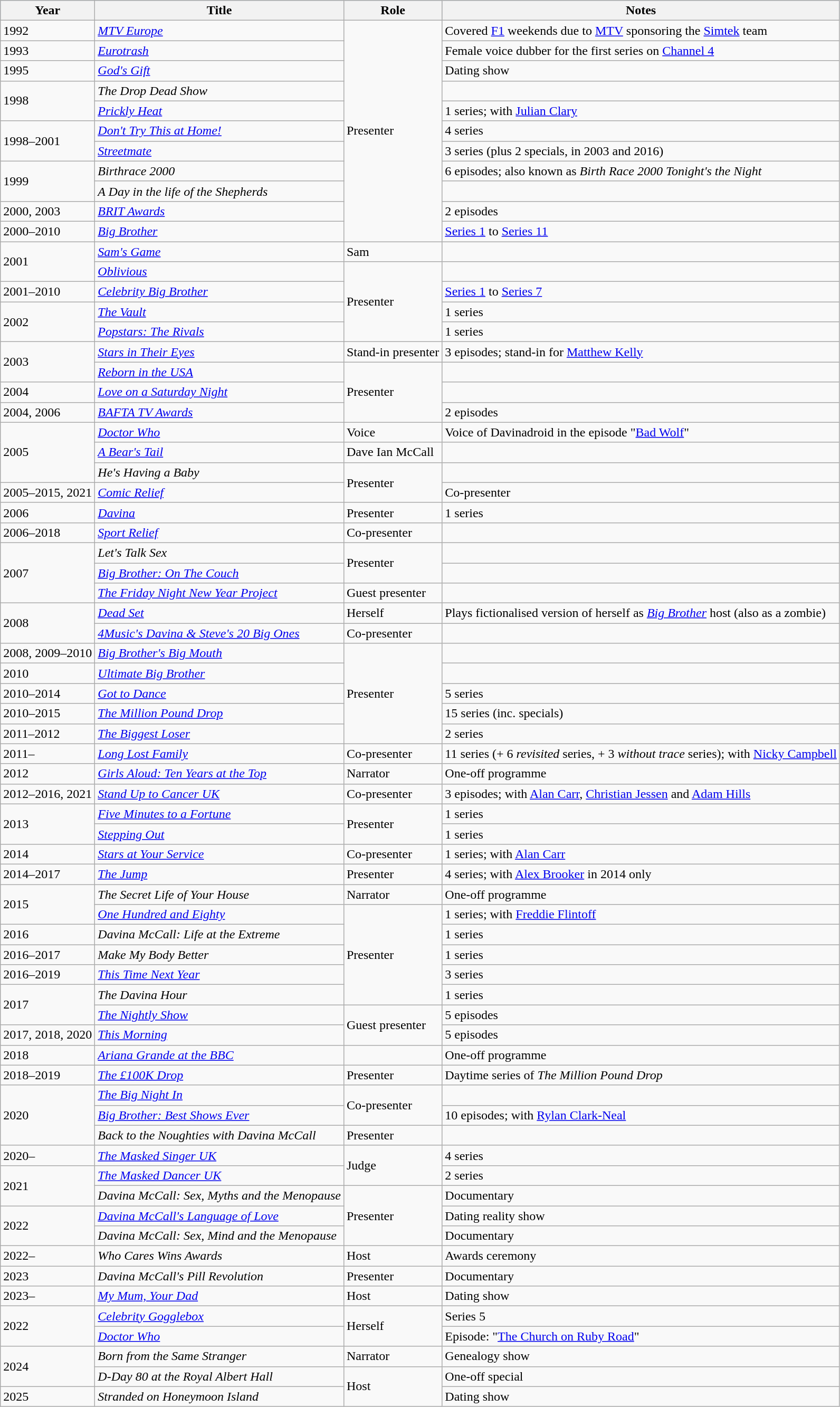<table class="wikitable">
<tr style="background:#b0c4de; text-align:center;">
<th>Year</th>
<th>Title</th>
<th>Role</th>
<th>Notes</th>
</tr>
<tr>
<td>1992</td>
<td><em><a href='#'>MTV Europe</a></em></td>
<td rowspan="11">Presenter</td>
<td>Covered <a href='#'>F1</a> weekends due to <a href='#'>MTV</a> sponsoring the <a href='#'>Simtek</a> team</td>
</tr>
<tr>
<td>1993</td>
<td><em><a href='#'>Eurotrash</a></em></td>
<td>Female voice dubber for the first series on <a href='#'>Channel 4</a></td>
</tr>
<tr>
<td>1995</td>
<td><em><a href='#'>God's Gift</a></em></td>
<td>Dating show</td>
</tr>
<tr>
<td rowspan=2>1998</td>
<td><em>The Drop Dead Show</em></td>
<td></td>
</tr>
<tr>
<td><em><a href='#'>Prickly Heat</a></em></td>
<td>1 series; with <a href='#'>Julian Clary</a></td>
</tr>
<tr>
<td rowspan="2">1998–2001</td>
<td><em><a href='#'>Don't Try This at Home!</a></em></td>
<td>4 series</td>
</tr>
<tr>
<td><em><a href='#'>Streetmate</a></em></td>
<td>3 series (plus 2 specials, in 2003 and 2016)</td>
</tr>
<tr>
<td rowspan="2">1999</td>
<td><em>Birthrace 2000</em></td>
<td>6 episodes; also known as <em>Birth Race 2000 Tonight's the Night</em></td>
</tr>
<tr>
<td><em>A Day in the life of the Shepherds</em></td>
<td></td>
</tr>
<tr>
<td>2000, 2003</td>
<td><em><a href='#'>BRIT Awards</a></em></td>
<td>2 episodes</td>
</tr>
<tr>
<td>2000–2010</td>
<td><em><a href='#'>Big Brother</a></em></td>
<td><a href='#'>Series 1</a> to <a href='#'>Series 11</a></td>
</tr>
<tr>
<td rowspan="2">2001</td>
<td><em><a href='#'>Sam's Game</a></em></td>
<td>Sam</td>
<td></td>
</tr>
<tr>
<td><em><a href='#'>Oblivious</a></em></td>
<td rowspan="4">Presenter</td>
<td></td>
</tr>
<tr>
<td>2001–2010</td>
<td><em><a href='#'>Celebrity Big Brother</a></em></td>
<td><a href='#'>Series 1</a> to <a href='#'>Series 7</a></td>
</tr>
<tr>
<td rowspan=2>2002</td>
<td><em><a href='#'>The Vault</a></em></td>
<td>1 series</td>
</tr>
<tr>
<td><em><a href='#'>Popstars: The Rivals</a></em></td>
<td>1 series</td>
</tr>
<tr>
<td rowspan=2>2003</td>
<td><em><a href='#'>Stars in Their Eyes</a></em></td>
<td>Stand-in presenter</td>
<td>3 episodes; stand-in for <a href='#'>Matthew Kelly</a></td>
</tr>
<tr>
<td><em><a href='#'>Reborn in the USA</a></em></td>
<td rowspan="3">Presenter</td>
<td></td>
</tr>
<tr>
<td>2004</td>
<td><em><a href='#'>Love on a Saturday Night</a></em></td>
<td></td>
</tr>
<tr>
<td>2004, 2006</td>
<td><em><a href='#'>BAFTA TV Awards</a></em></td>
<td>2 episodes</td>
</tr>
<tr>
<td rowspan="3">2005</td>
<td><em><a href='#'>Doctor Who</a></em></td>
<td>Voice</td>
<td>Voice of Davinadroid in the episode "<a href='#'>Bad Wolf</a>"</td>
</tr>
<tr>
<td><em><a href='#'>A Bear's Tail</a></em></td>
<td>Dave Ian McCall</td>
<td></td>
</tr>
<tr>
<td><em>He's Having a Baby</em></td>
<td rowspan="2">Presenter</td>
<td></td>
</tr>
<tr>
<td>2005–2015, 2021</td>
<td><em><a href='#'>Comic Relief</a></em></td>
<td>Co-presenter</td>
</tr>
<tr>
<td>2006</td>
<td><em><a href='#'>Davina</a></em></td>
<td>Presenter</td>
<td>1 series</td>
</tr>
<tr>
<td>2006–2018</td>
<td><em><a href='#'>Sport Relief</a></em></td>
<td>Co-presenter</td>
<td></td>
</tr>
<tr>
<td rowspan=3>2007</td>
<td><em>Let's Talk Sex</em></td>
<td rowspan="2">Presenter</td>
<td></td>
</tr>
<tr>
<td><em><a href='#'>Big Brother: On The Couch</a></em></td>
<td></td>
</tr>
<tr>
<td><em><a href='#'>The Friday Night New Year Project</a></em></td>
<td>Guest presenter</td>
<td></td>
</tr>
<tr>
<td rowspan=2>2008</td>
<td><em><a href='#'>Dead Set</a></em></td>
<td>Herself</td>
<td>Plays fictionalised version of herself as <em><a href='#'>Big Brother</a></em> host (also as a zombie)</td>
</tr>
<tr>
<td><em><a href='#'>4Music's Davina & Steve's 20 Big Ones</a></em></td>
<td>Co-presenter</td>
<td></td>
</tr>
<tr>
<td>2008, 2009–2010</td>
<td><em><a href='#'>Big Brother's Big Mouth</a></em></td>
<td rowspan="5">Presenter</td>
<td></td>
</tr>
<tr>
<td>2010</td>
<td><em><a href='#'>Ultimate Big Brother</a></em></td>
<td></td>
</tr>
<tr>
<td>2010–2014</td>
<td><em><a href='#'>Got to Dance</a></em></td>
<td>5 series</td>
</tr>
<tr>
<td>2010–2015</td>
<td><em><a href='#'>The Million Pound Drop</a></em></td>
<td>15 series (inc. specials)</td>
</tr>
<tr>
<td>2011–2012</td>
<td><em><a href='#'>The Biggest Loser</a></em></td>
<td>2 series</td>
</tr>
<tr>
<td>2011–</td>
<td><em><a href='#'>Long Lost Family</a></em></td>
<td>Co-presenter</td>
<td>11 series (+ 6 <em>revisited</em> series, + 3 <em>without trace</em> series); with <a href='#'>Nicky Campbell</a></td>
</tr>
<tr>
<td>2012</td>
<td><em><a href='#'>Girls Aloud: Ten Years at the Top</a></em></td>
<td>Narrator</td>
<td>One-off programme</td>
</tr>
<tr>
<td>2012–2016, 2021</td>
<td><em><a href='#'>Stand Up to Cancer UK</a></em></td>
<td>Co-presenter</td>
<td>3 episodes; with <a href='#'>Alan Carr</a>,  <a href='#'>Christian Jessen</a> and <a href='#'>Adam Hills</a></td>
</tr>
<tr>
<td rowspan="2">2013</td>
<td><em><a href='#'>Five Minutes to a Fortune</a></em></td>
<td rowspan="2">Presenter</td>
<td>1 series</td>
</tr>
<tr>
<td><em><a href='#'>Stepping Out</a></em></td>
<td>1 series</td>
</tr>
<tr>
<td>2014</td>
<td><em><a href='#'>Stars at Your Service</a></em></td>
<td>Co-presenter</td>
<td>1 series; with <a href='#'>Alan Carr</a></td>
</tr>
<tr>
<td>2014–2017</td>
<td><em><a href='#'>The Jump</a></em></td>
<td>Presenter</td>
<td>4 series; with <a href='#'>Alex Brooker</a> in 2014 only</td>
</tr>
<tr>
<td rowspan=2>2015</td>
<td><em>The Secret Life of Your House</em></td>
<td>Narrator</td>
<td>One-off programme</td>
</tr>
<tr>
<td><em><a href='#'>One Hundred and Eighty</a></em></td>
<td rowspan="5">Presenter</td>
<td>1 series; with <a href='#'>Freddie Flintoff</a></td>
</tr>
<tr>
<td>2016</td>
<td><em>Davina McCall: Life at the Extreme</em></td>
<td>1 series</td>
</tr>
<tr>
<td>2016–2017</td>
<td><em>Make My Body Better</em></td>
<td>1 series</td>
</tr>
<tr>
<td>2016–2019</td>
<td><em><a href='#'>This Time Next Year</a></em></td>
<td>3 series</td>
</tr>
<tr>
<td rowspan="2">2017</td>
<td><em>The Davina Hour</em></td>
<td>1 series</td>
</tr>
<tr>
<td><em><a href='#'>The Nightly Show</a></em></td>
<td rowspan="2">Guest presenter</td>
<td>5 episodes</td>
</tr>
<tr>
<td>2017, 2018, 2020</td>
<td><em><a href='#'>This Morning</a></em></td>
<td>5 episodes</td>
</tr>
<tr>
<td>2018</td>
<td><em><a href='#'>Ariana Grande at the BBC</a></em></td>
<td></td>
<td>One-off programme</td>
</tr>
<tr>
<td>2018–2019</td>
<td><em><a href='#'>The £100K Drop</a></em></td>
<td>Presenter</td>
<td>Daytime series of <em>The Million Pound Drop</em></td>
</tr>
<tr>
<td rowspan="3">2020</td>
<td><em><a href='#'>The Big Night In</a></em></td>
<td rowspan="2">Co-presenter</td>
<td></td>
</tr>
<tr>
<td><em><a href='#'>Big Brother: Best Shows Ever</a></em></td>
<td>10 episodes; with <a href='#'>Rylan Clark-Neal</a></td>
</tr>
<tr>
<td><em>Back to the Noughties with Davina McCall</em></td>
<td>Presenter</td>
<td></td>
</tr>
<tr>
<td>2020–</td>
<td><em><a href='#'>The Masked Singer UK</a></em></td>
<td rowspan="2">Judge</td>
<td>4 series</td>
</tr>
<tr>
<td rowspan="2">2021</td>
<td><em><a href='#'>The Masked Dancer UK</a></em></td>
<td>2 series</td>
</tr>
<tr>
<td><em>Davina McCall: Sex, Myths and the Menopause</em></td>
<td rowspan="3">Presenter</td>
<td>Documentary</td>
</tr>
<tr>
<td rowspan="2">2022</td>
<td><em><a href='#'>Davina McCall's Language of Love</a></em></td>
<td>Dating reality show</td>
</tr>
<tr>
<td><em>Davina McCall: Sex, Mind and the Menopause</em></td>
<td>Documentary</td>
</tr>
<tr>
<td>2022–</td>
<td><em>Who Cares Wins Awards</em></td>
<td>Host</td>
<td>Awards ceremony</td>
</tr>
<tr>
<td>2023</td>
<td><em>Davina McCall's Pill Revolution</em></td>
<td>Presenter</td>
<td>Documentary</td>
</tr>
<tr>
<td>2023–</td>
<td><em><a href='#'>My Mum, Your Dad</a></em></td>
<td>Host</td>
<td>Dating show</td>
</tr>
<tr>
<td rowspan="2">2022</td>
<td><em><a href='#'>Celebrity Gogglebox</a></em></td>
<td rowspan="2">Herself</td>
<td>Series 5</td>
</tr>
<tr>
<td><em><a href='#'>Doctor Who</a></em></td>
<td>Episode: "<a href='#'>The Church on Ruby Road</a>"</td>
</tr>
<tr>
<td rowspan="2">2024</td>
<td><em>Born from the Same Stranger</em></td>
<td>Narrator</td>
<td>Genealogy show</td>
</tr>
<tr>
<td><em>D-Day 80 at the Royal Albert Hall</em></td>
<td rowspan="2">Host</td>
<td>One-off special</td>
</tr>
<tr>
<td>2025</td>
<td><em>Stranded on Honeymoon Island</em></td>
<td>Dating show</td>
</tr>
</table>
